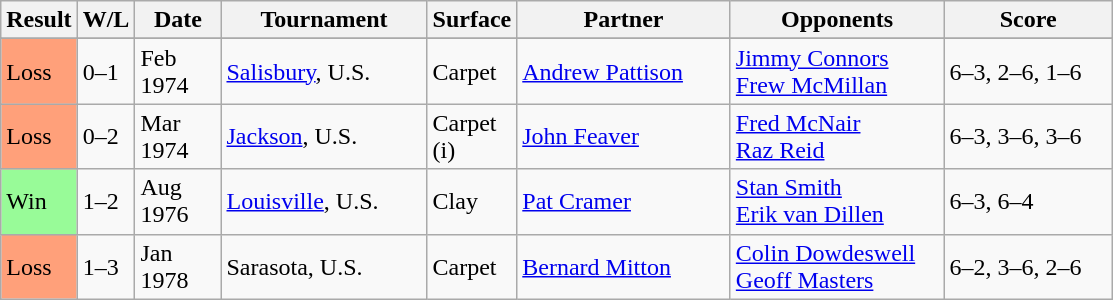<table class="sortable wikitable">
<tr>
<th style="width:40px">Result</th>
<th style="width:30px" class="unsortable">W/L</th>
<th style="width:50px">Date</th>
<th style="width:130px">Tournament</th>
<th style="width:50px">Surface</th>
<th style="width:135px">Partner</th>
<th style="width:135px">Opponents</th>
<th style="width:105px" class="unsortable">Score</th>
</tr>
<tr>
</tr>
<tr>
<td style="background:#ffa07a;">Loss</td>
<td>0–1</td>
<td>Feb 1974</td>
<td><a href='#'>Salisbury</a>, U.S.</td>
<td>Carpet</td>
<td> <a href='#'>Andrew Pattison</a></td>
<td> <a href='#'>Jimmy Connors</a> <br>  <a href='#'>Frew McMillan</a></td>
<td>6–3, 2–6, 1–6</td>
</tr>
<tr>
<td style="background:#ffa07a;">Loss</td>
<td>0–2</td>
<td>Mar 1974</td>
<td><a href='#'>Jackson</a>, U.S.</td>
<td>Carpet (i)</td>
<td> <a href='#'>John Feaver</a></td>
<td> <a href='#'>Fred McNair</a> <br>  <a href='#'>Raz Reid</a></td>
<td>6–3, 3–6, 3–6</td>
</tr>
<tr>
<td style="background:#98fb98;">Win</td>
<td>1–2</td>
<td>Aug 1976</td>
<td><a href='#'>Louisville</a>, U.S.</td>
<td>Clay</td>
<td> <a href='#'>Pat Cramer</a></td>
<td> <a href='#'>Stan Smith</a> <br>  <a href='#'>Erik van Dillen</a></td>
<td>6–3, 6–4</td>
</tr>
<tr>
<td style="background:#ffa07a;">Loss</td>
<td>1–3</td>
<td>Jan 1978</td>
<td>Sarasota, U.S.</td>
<td>Carpet</td>
<td> <a href='#'>Bernard Mitton</a></td>
<td> <a href='#'>Colin Dowdeswell</a> <br>  <a href='#'>Geoff Masters</a></td>
<td>6–2, 3–6, 2–6</td>
</tr>
</table>
